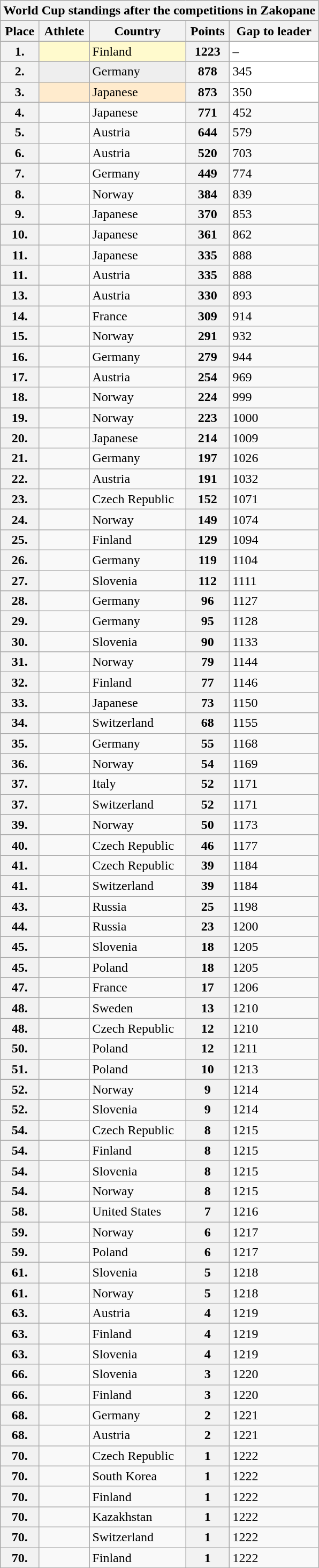<table class="wikitable">
<tr>
<th colspan="5">World Cup standings after the competitions in Zakopane</th>
</tr>
<tr>
<th>Place</th>
<th>Athlete</th>
<th>Country</th>
<th>Points</th>
<th>Gap to leader</th>
</tr>
<tr bgcolor=FFFACD>
<th>1.</th>
<td></td>
<td>Finland</td>
<th>1223</th>
<td bgcolor=white>–</td>
</tr>
<tr bgcolor=eeeeee>
<th>2.</th>
<td></td>
<td>Germany</td>
<th>878</th>
<td bgcolor=white>345</td>
</tr>
<tr bgcolor=ffebcd>
<th>3.</th>
<td></td>
<td>Japanese</td>
<th>873</th>
<td bgcolor=white>350</td>
</tr>
<tr>
<th>4.</th>
<td></td>
<td>Japanese</td>
<th>771</th>
<td>452</td>
</tr>
<tr>
<th>5.</th>
<td></td>
<td>Austria</td>
<th>644</th>
<td>579</td>
</tr>
<tr>
<th>6.</th>
<td></td>
<td>Austria</td>
<th>520</th>
<td>703</td>
</tr>
<tr>
<th>7.</th>
<td></td>
<td>Germany</td>
<th>449</th>
<td>774</td>
</tr>
<tr>
<th>8.</th>
<td></td>
<td>Norway</td>
<th>384</th>
<td>839</td>
</tr>
<tr>
<th>9.</th>
<td></td>
<td>Japanese</td>
<th>370</th>
<td>853</td>
</tr>
<tr>
<th>10.</th>
<td></td>
<td>Japanese</td>
<th>361</th>
<td>862</td>
</tr>
<tr>
<th>11.</th>
<td></td>
<td>Japanese</td>
<th>335</th>
<td>888</td>
</tr>
<tr>
<th>11.</th>
<td></td>
<td>Austria</td>
<th>335</th>
<td>888</td>
</tr>
<tr>
<th>13.</th>
<td></td>
<td>Austria</td>
<th>330</th>
<td>893</td>
</tr>
<tr>
<th>14.</th>
<td></td>
<td>France</td>
<th>309</th>
<td>914</td>
</tr>
<tr>
<th>15.</th>
<td></td>
<td>Norway</td>
<th>291</th>
<td>932</td>
</tr>
<tr>
<th>16.</th>
<td></td>
<td>Germany</td>
<th>279</th>
<td>944</td>
</tr>
<tr>
<th>17.</th>
<td></td>
<td>Austria</td>
<th>254</th>
<td>969</td>
</tr>
<tr>
<th>18.</th>
<td></td>
<td>Norway</td>
<th>224</th>
<td>999</td>
</tr>
<tr>
<th>19.</th>
<td></td>
<td>Norway</td>
<th>223</th>
<td>1000</td>
</tr>
<tr>
<th>20.</th>
<td></td>
<td>Japanese</td>
<th>214</th>
<td>1009</td>
</tr>
<tr>
<th>21.</th>
<td></td>
<td>Germany</td>
<th>197</th>
<td>1026</td>
</tr>
<tr>
<th>22.</th>
<td></td>
<td>Austria</td>
<th>191</th>
<td>1032</td>
</tr>
<tr>
<th>23.</th>
<td></td>
<td>Czech Republic</td>
<th>152</th>
<td>1071</td>
</tr>
<tr>
<th>24.</th>
<td></td>
<td>Norway</td>
<th>149</th>
<td>1074</td>
</tr>
<tr>
<th>25.</th>
<td></td>
<td>Finland</td>
<th>129</th>
<td>1094</td>
</tr>
<tr>
<th>26.</th>
<td></td>
<td>Germany</td>
<th>119</th>
<td>1104</td>
</tr>
<tr>
<th>27.</th>
<td></td>
<td>Slovenia</td>
<th>112</th>
<td>1111</td>
</tr>
<tr>
<th>28.</th>
<td></td>
<td>Germany</td>
<th>96</th>
<td>1127</td>
</tr>
<tr>
<th>29.</th>
<td></td>
<td>Germany</td>
<th>95</th>
<td>1128</td>
</tr>
<tr>
<th>30.</th>
<td></td>
<td>Slovenia</td>
<th>90</th>
<td>1133</td>
</tr>
<tr>
<th>31.</th>
<td></td>
<td>Norway</td>
<th>79</th>
<td>1144</td>
</tr>
<tr>
<th>32.</th>
<td></td>
<td>Finland</td>
<th>77</th>
<td>1146</td>
</tr>
<tr>
<th>33.</th>
<td></td>
<td>Japanese</td>
<th>73</th>
<td>1150</td>
</tr>
<tr>
<th>34.</th>
<td></td>
<td>Switzerland</td>
<th>68</th>
<td>1155</td>
</tr>
<tr>
<th>35.</th>
<td></td>
<td>Germany</td>
<th>55</th>
<td>1168</td>
</tr>
<tr>
<th>36.</th>
<td></td>
<td>Norway</td>
<th>54</th>
<td>1169</td>
</tr>
<tr>
<th>37.</th>
<td></td>
<td>Italy</td>
<th>52</th>
<td>1171</td>
</tr>
<tr>
<th>37.</th>
<td></td>
<td>Switzerland</td>
<th>52</th>
<td>1171</td>
</tr>
<tr>
<th>39.</th>
<td></td>
<td>Norway</td>
<th>50</th>
<td>1173</td>
</tr>
<tr>
<th>40.</th>
<td></td>
<td>Czech Republic</td>
<th>46</th>
<td>1177</td>
</tr>
<tr>
<th>41.</th>
<td></td>
<td>Czech Republic</td>
<th>39</th>
<td>1184</td>
</tr>
<tr>
<th>41.</th>
<td></td>
<td>Switzerland</td>
<th>39</th>
<td>1184</td>
</tr>
<tr>
<th>43.</th>
<td></td>
<td>Russia</td>
<th>25</th>
<td>1198</td>
</tr>
<tr>
<th>44.</th>
<td></td>
<td>Russia</td>
<th>23</th>
<td>1200</td>
</tr>
<tr>
<th>45.</th>
<td></td>
<td>Slovenia</td>
<th>18</th>
<td>1205</td>
</tr>
<tr>
<th>45.</th>
<td></td>
<td>Poland</td>
<th>18</th>
<td>1205</td>
</tr>
<tr>
<th>47.</th>
<td></td>
<td>France</td>
<th>17</th>
<td>1206</td>
</tr>
<tr>
<th>48.</th>
<td></td>
<td>Sweden</td>
<th>13</th>
<td>1210</td>
</tr>
<tr>
<th>48.</th>
<td></td>
<td>Czech Republic</td>
<th>12</th>
<td>1210</td>
</tr>
<tr>
<th>50.</th>
<td></td>
<td>Poland</td>
<th>12</th>
<td>1211</td>
</tr>
<tr>
<th>51.</th>
<td></td>
<td>Poland</td>
<th>10</th>
<td>1213</td>
</tr>
<tr>
<th>52.</th>
<td></td>
<td>Norway</td>
<th>9</th>
<td>1214</td>
</tr>
<tr>
<th>52.</th>
<td></td>
<td>Slovenia</td>
<th>9</th>
<td>1214</td>
</tr>
<tr>
<th>54.</th>
<td></td>
<td>Czech Republic</td>
<th>8</th>
<td>1215</td>
</tr>
<tr>
<th>54.</th>
<td></td>
<td>Finland</td>
<th>8</th>
<td>1215</td>
</tr>
<tr>
<th>54.</th>
<td></td>
<td>Slovenia</td>
<th>8</th>
<td>1215</td>
</tr>
<tr>
<th>54.</th>
<td></td>
<td>Norway</td>
<th>8</th>
<td>1215</td>
</tr>
<tr>
<th>58.</th>
<td></td>
<td>United States</td>
<th>7</th>
<td>1216</td>
</tr>
<tr>
<th>59.</th>
<td></td>
<td>Norway</td>
<th>6</th>
<td>1217</td>
</tr>
<tr>
<th>59.</th>
<td></td>
<td>Poland</td>
<th>6</th>
<td>1217</td>
</tr>
<tr>
<th>61.</th>
<td></td>
<td>Slovenia</td>
<th>5</th>
<td>1218</td>
</tr>
<tr>
<th>61.</th>
<td></td>
<td>Norway</td>
<th>5</th>
<td>1218</td>
</tr>
<tr>
<th>63.</th>
<td></td>
<td>Austria</td>
<th>4</th>
<td>1219</td>
</tr>
<tr>
<th>63.</th>
<td></td>
<td>Finland</td>
<th>4</th>
<td>1219</td>
</tr>
<tr>
<th>63.</th>
<td></td>
<td>Slovenia</td>
<th>4</th>
<td>1219</td>
</tr>
<tr>
<th>66.</th>
<td></td>
<td>Slovenia</td>
<th>3</th>
<td>1220</td>
</tr>
<tr>
<th>66.</th>
<td></td>
<td>Finland</td>
<th>3</th>
<td>1220</td>
</tr>
<tr>
<th>68.</th>
<td></td>
<td>Germany</td>
<th>2</th>
<td>1221</td>
</tr>
<tr>
<th>68.</th>
<td></td>
<td>Austria</td>
<th>2</th>
<td>1221</td>
</tr>
<tr>
<th>70.</th>
<td></td>
<td>Czech Republic</td>
<th>1</th>
<td>1222</td>
</tr>
<tr>
<th>70.</th>
<td></td>
<td>South Korea</td>
<th>1</th>
<td>1222</td>
</tr>
<tr>
<th>70.</th>
<td></td>
<td>Finland</td>
<th>1</th>
<td>1222</td>
</tr>
<tr>
<th>70.</th>
<td></td>
<td>Kazakhstan</td>
<th>1</th>
<td>1222</td>
</tr>
<tr>
<th>70.</th>
<td></td>
<td>Switzerland</td>
<th>1</th>
<td>1222</td>
</tr>
<tr>
<th>70.</th>
<td></td>
<td>Finland</td>
<th>1</th>
<td>1222</td>
</tr>
</table>
